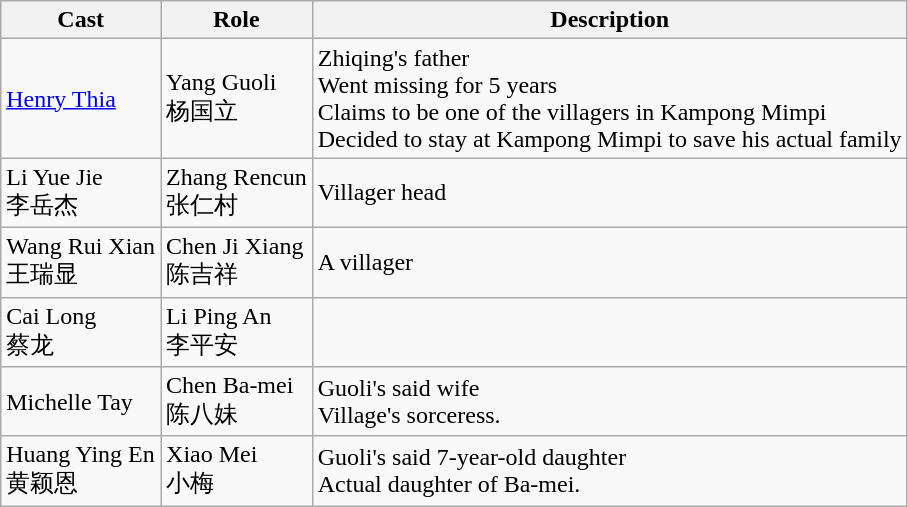<table class="wikitable">
<tr>
<th>Cast</th>
<th>Role</th>
<th>Description</th>
</tr>
<tr>
<td><a href='#'>Henry Thia</a></td>
<td>Yang Guoli<br> 杨国立</td>
<td>Zhiqing's father<br> Went missing for 5 years <br> Claims to be one of the villagers in Kampong Mimpi <br> Decided to stay at Kampong Mimpi to save his actual family</td>
</tr>
<tr>
<td>Li Yue Jie<br> 李岳杰</td>
<td>Zhang Rencun<br> 张仁村</td>
<td>Villager head</td>
</tr>
<tr>
<td>Wang Rui Xian<br> 王瑞显</td>
<td>Chen Ji Xiang<br> 陈吉祥</td>
<td>A villager</td>
</tr>
<tr>
<td>Cai Long<br> 蔡龙</td>
<td>Li Ping An<br> 李平安</td>
<td></td>
</tr>
<tr>
<td>Michelle Tay</td>
<td>Chen Ba-mei<br> 陈八妹</td>
<td>Guoli's said wife<br> Village's sorceress.</td>
</tr>
<tr>
<td>Huang Ying En<br> 黄颖恩</td>
<td>Xiao Mei<br> 小梅</td>
<td>Guoli's said 7-year-old daughter<br> Actual daughter of Ba-mei.</td>
</tr>
</table>
